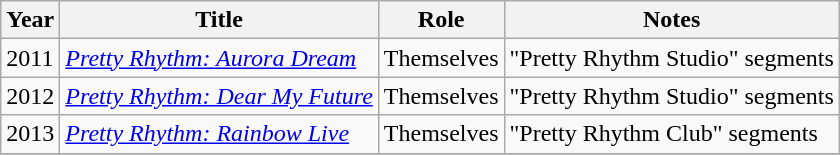<table class="wikitable sortable">
<tr>
<th>Year</th>
<th>Title</th>
<th>Role</th>
<th class="unsortable">Notes</th>
</tr>
<tr>
<td>2011</td>
<td><em><a href='#'>Pretty Rhythm: Aurora Dream</a></em></td>
<td>Themselves</td>
<td>"Pretty Rhythm Studio" segments</td>
</tr>
<tr>
<td>2012</td>
<td><em><a href='#'>Pretty Rhythm: Dear My Future</a></em></td>
<td>Themselves</td>
<td>"Pretty Rhythm Studio" segments</td>
</tr>
<tr>
<td>2013</td>
<td><em><a href='#'>Pretty Rhythm: Rainbow Live</a></em></td>
<td>Themselves</td>
<td>"Pretty Rhythm Club" segments</td>
</tr>
<tr>
</tr>
</table>
